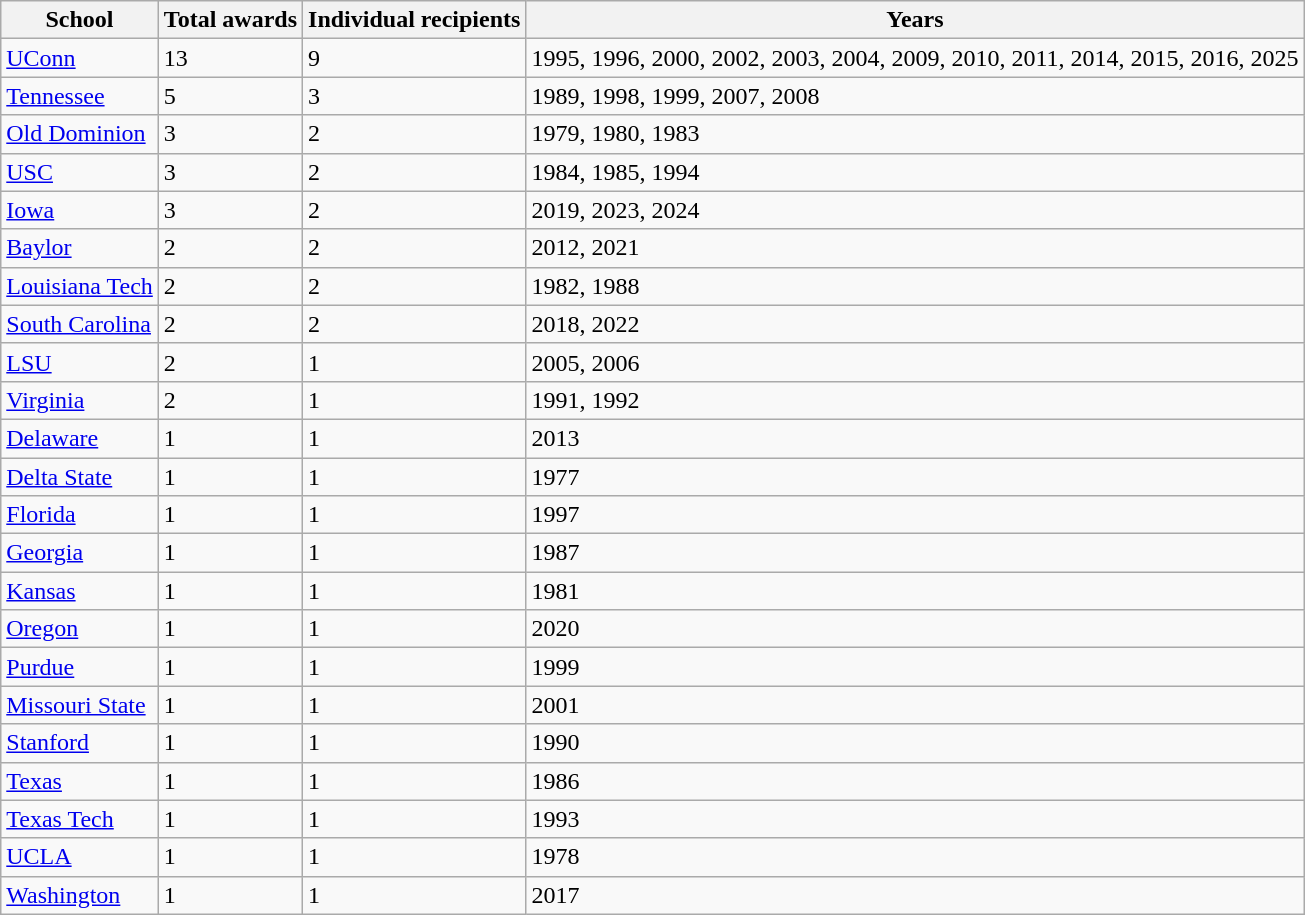<table class="wikitable sortable">
<tr>
<th>School</th>
<th>Total awards</th>
<th>Individual recipients</th>
<th>Years</th>
</tr>
<tr>
<td><a href='#'>UConn</a></td>
<td>13</td>
<td>9</td>
<td>1995, 1996, 2000, 2002, 2003, 2004, 2009, 2010, 2011, 2014, 2015, 2016, 2025</td>
</tr>
<tr>
<td><a href='#'>Tennessee</a></td>
<td>5</td>
<td>3</td>
<td>1989, 1998, 1999, 2007, 2008</td>
</tr>
<tr>
<td><a href='#'>Old Dominion</a></td>
<td>3</td>
<td>2</td>
<td>1979, 1980, 1983</td>
</tr>
<tr>
<td><a href='#'>USC</a></td>
<td>3</td>
<td>2</td>
<td>1984, 1985, 1994</td>
</tr>
<tr>
<td><a href='#'>Iowa</a></td>
<td>3</td>
<td>2</td>
<td>2019, 2023, 2024</td>
</tr>
<tr>
<td><a href='#'>Baylor</a></td>
<td>2</td>
<td>2</td>
<td>2012, 2021</td>
</tr>
<tr>
<td><a href='#'>Louisiana Tech</a></td>
<td>2</td>
<td>2</td>
<td>1982, 1988</td>
</tr>
<tr>
<td><a href='#'>South Carolina</a></td>
<td>2</td>
<td>2</td>
<td>2018, 2022</td>
</tr>
<tr>
<td><a href='#'>LSU</a></td>
<td>2</td>
<td>1</td>
<td>2005, 2006</td>
</tr>
<tr>
<td><a href='#'>Virginia</a></td>
<td>2</td>
<td>1</td>
<td>1991, 1992</td>
</tr>
<tr>
<td><a href='#'>Delaware</a></td>
<td>1</td>
<td>1</td>
<td>2013</td>
</tr>
<tr>
<td><a href='#'>Delta State</a></td>
<td>1</td>
<td>1</td>
<td>1977</td>
</tr>
<tr>
<td><a href='#'>Florida</a></td>
<td>1</td>
<td>1</td>
<td>1997</td>
</tr>
<tr>
<td><a href='#'>Georgia</a></td>
<td>1</td>
<td>1</td>
<td>1987</td>
</tr>
<tr>
<td><a href='#'>Kansas</a></td>
<td>1</td>
<td>1</td>
<td>1981</td>
</tr>
<tr>
<td><a href='#'>Oregon</a></td>
<td>1</td>
<td>1</td>
<td>2020</td>
</tr>
<tr>
<td><a href='#'>Purdue</a></td>
<td>1</td>
<td>1</td>
<td>1999</td>
</tr>
<tr>
<td><a href='#'>Missouri State</a></td>
<td>1</td>
<td>1</td>
<td>2001</td>
</tr>
<tr>
<td><a href='#'>Stanford</a></td>
<td>1</td>
<td>1</td>
<td>1990</td>
</tr>
<tr>
<td><a href='#'>Texas</a></td>
<td>1</td>
<td>1</td>
<td>1986</td>
</tr>
<tr>
<td><a href='#'>Texas Tech</a></td>
<td>1</td>
<td>1</td>
<td>1993</td>
</tr>
<tr>
<td><a href='#'>UCLA</a></td>
<td>1</td>
<td>1</td>
<td>1978</td>
</tr>
<tr>
<td><a href='#'>Washington</a></td>
<td>1</td>
<td>1</td>
<td>2017</td>
</tr>
</table>
